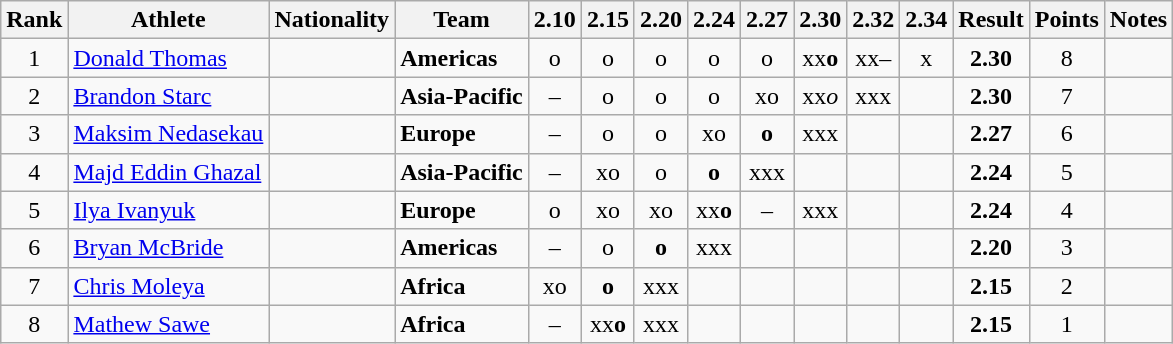<table class="wikitable sortable" style="text-align:center">
<tr>
<th>Rank</th>
<th>Athlete</th>
<th>Nationality</th>
<th>Team</th>
<th>2.10</th>
<th>2.15</th>
<th>2.20</th>
<th>2.24</th>
<th>2.27</th>
<th>2.30</th>
<th>2.32</th>
<th>2.34</th>
<th>Result</th>
<th>Points</th>
<th>Notes</th>
</tr>
<tr>
<td>1</td>
<td align="left"><a href='#'>Donald Thomas</a></td>
<td align=left></td>
<td align=left><strong>Americas</strong></td>
<td>o</td>
<td>o</td>
<td>o</td>
<td>o</td>
<td>o</td>
<td>xx<strong>o</strong></td>
<td>xx–</td>
<td>x</td>
<td><strong>2.30</strong></td>
<td>8</td>
<td></td>
</tr>
<tr>
<td>2</td>
<td align="left"><a href='#'>Brandon Starc</a></td>
<td align=left></td>
<td align=left><strong>Asia-Pacific</strong></td>
<td>–</td>
<td>o</td>
<td>o</td>
<td>o</td>
<td>xo</td>
<td>xx<em>o</em></td>
<td>xxx</td>
<td></td>
<td><strong>2.30</strong></td>
<td>7</td>
<td></td>
</tr>
<tr>
<td>3</td>
<td align="left"><a href='#'>Maksim Nedasekau</a></td>
<td align=left></td>
<td align=left><strong>Europe</strong></td>
<td>–</td>
<td>o</td>
<td>o</td>
<td>xo</td>
<td><strong>o</strong></td>
<td>xxx</td>
<td></td>
<td></td>
<td><strong>2.27</strong></td>
<td>6</td>
<td></td>
</tr>
<tr>
<td>4</td>
<td align="left"><a href='#'>Majd Eddin Ghazal</a></td>
<td align=left></td>
<td align=left><strong>Asia-Pacific</strong></td>
<td>–</td>
<td>xo</td>
<td>o</td>
<td><strong>o</strong></td>
<td>xxx</td>
<td></td>
<td></td>
<td></td>
<td><strong>2.24</strong></td>
<td>5</td>
<td></td>
</tr>
<tr>
<td>5</td>
<td align="left"><a href='#'>Ilya Ivanyuk</a></td>
<td align=left></td>
<td align=left><strong>Europe</strong></td>
<td>o</td>
<td>xo</td>
<td>xo</td>
<td>xx<strong>o</strong></td>
<td>–</td>
<td>xxx</td>
<td></td>
<td></td>
<td><strong>2.24</strong></td>
<td>4</td>
<td></td>
</tr>
<tr>
<td>6</td>
<td align="left"><a href='#'>Bryan McBride</a></td>
<td align=left></td>
<td align=left><strong>Americas</strong></td>
<td>–</td>
<td>o</td>
<td><strong>o</strong></td>
<td>xxx</td>
<td></td>
<td></td>
<td></td>
<td></td>
<td><strong>2.20</strong></td>
<td>3</td>
<td></td>
</tr>
<tr>
<td>7</td>
<td align="left"><a href='#'>Chris Moleya</a></td>
<td align=left></td>
<td align=left><strong>Africa</strong></td>
<td>xo</td>
<td><strong>o</strong></td>
<td>xxx</td>
<td></td>
<td></td>
<td></td>
<td></td>
<td></td>
<td><strong>2.15</strong></td>
<td>2</td>
<td></td>
</tr>
<tr>
<td>8</td>
<td align="left"><a href='#'>Mathew Sawe</a></td>
<td align=left></td>
<td align=left><strong>Africa</strong></td>
<td>–</td>
<td>xx<strong>o</strong></td>
<td>xxx</td>
<td></td>
<td></td>
<td></td>
<td></td>
<td></td>
<td><strong>2.15</strong></td>
<td>1</td>
<td></td>
</tr>
</table>
